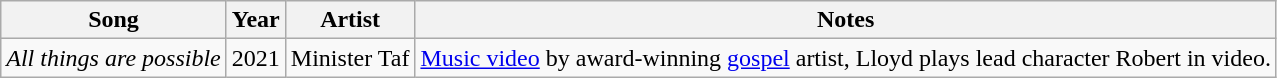<table class="wikitable sortable">
<tr>
<th>Song</th>
<th>Year</th>
<th>Artist</th>
<th class="unsortable">Notes</th>
</tr>
<tr>
<td><em>All things are possible</em></td>
<td>2021</td>
<td>Minister Taf</td>
<td><a href='#'>Music video</a> by award-winning <a href='#'>gospel</a> artist, Lloyd plays lead character Robert in video.</td>
</tr>
</table>
